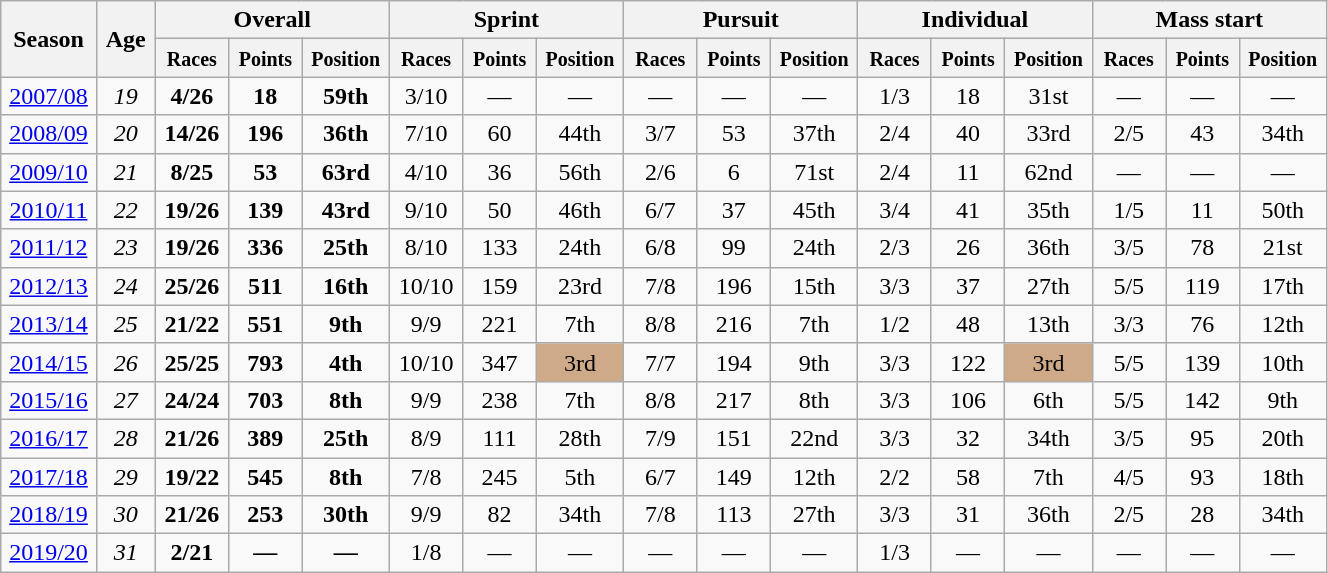<table class="wikitable" style="text-align:center;" width="70%">
<tr class="hintergrundfarbe5">
<th rowspan="2" style="width:4%;">Season</th>
<th rowspan="2" style="width:4%;">Age</th>
<th colspan="3">Overall</th>
<th colspan="3">Sprint</th>
<th colspan="3">Pursuit</th>
<th colspan="3">Individual</th>
<th colspan="3">Mass start</th>
</tr>
<tr class="hintergrundfarbe5">
<th style="width:5%;"><small>Races</small></th>
<th style="width:5%;"><small>Points</small></th>
<th style="width:5%;"><small>Position</small></th>
<th style="width:5%;"><small>Races</small></th>
<th style="width:5%;"><small>Points</small></th>
<th style="width:5%;"><small>Position</small></th>
<th style="width:5%;"><small>Races</small></th>
<th style="width:5%;"><small>Points</small></th>
<th style="width:5%;"><small>Position</small></th>
<th style="width:5%;"><small>Races</small></th>
<th style="width:5%;"><small>Points</small></th>
<th style="width:5%;"><small>Position</small></th>
<th style="width:5%;"><small>Races</small></th>
<th style="width:5%;"><small>Points</small></th>
<th style="width:5%;"><small>Position</small></th>
</tr>
<tr>
<td><a href='#'>2007/08</a></td>
<td><em>19</em></td>
<td><strong>4/26</strong></td>
<td><strong>18</strong></td>
<td><strong>59th</strong></td>
<td>3/10</td>
<td>—</td>
<td>—</td>
<td>—</td>
<td>—</td>
<td>—</td>
<td>1/3</td>
<td>18</td>
<td>31st</td>
<td>—</td>
<td>—</td>
<td>—</td>
</tr>
<tr>
<td><a href='#'>2008/09</a></td>
<td><em>20</em></td>
<td><strong>14/26</strong></td>
<td><strong>196</strong></td>
<td><strong>36th</strong></td>
<td>7/10</td>
<td>60</td>
<td>44th</td>
<td>3/7</td>
<td>53</td>
<td>37th</td>
<td>2/4</td>
<td>40</td>
<td>33rd</td>
<td>2/5</td>
<td>43</td>
<td>34th</td>
</tr>
<tr>
<td><a href='#'>2009/10</a></td>
<td><em>21</em></td>
<td><strong>8/25</strong></td>
<td><strong>53</strong></td>
<td><strong>63rd</strong></td>
<td>4/10</td>
<td>36</td>
<td>56th</td>
<td>2/6</td>
<td>6</td>
<td>71st</td>
<td>2/4</td>
<td>11</td>
<td>62nd</td>
<td>—</td>
<td>—</td>
<td>—</td>
</tr>
<tr>
<td><a href='#'>2010/11</a></td>
<td><em>22</em></td>
<td><strong>19/26</strong></td>
<td><strong>139</strong></td>
<td><strong>43rd</strong></td>
<td>9/10</td>
<td>50</td>
<td>46th</td>
<td>6/7</td>
<td>37</td>
<td>45th</td>
<td>3/4</td>
<td>41</td>
<td>35th</td>
<td>1/5</td>
<td>11</td>
<td>50th</td>
</tr>
<tr>
<td><a href='#'>2011/12</a></td>
<td><em>23</em></td>
<td><strong>19/26</strong></td>
<td><strong>336</strong></td>
<td><strong>25th</strong></td>
<td>8/10</td>
<td>133</td>
<td>24th</td>
<td>6/8</td>
<td>99</td>
<td>24th</td>
<td>2/3</td>
<td>26</td>
<td>36th</td>
<td>3/5</td>
<td>78</td>
<td>21st</td>
</tr>
<tr>
<td><a href='#'>2012/13</a></td>
<td><em>24</em></td>
<td><strong>25/26</strong></td>
<td><strong>511</strong></td>
<td><strong>16th</strong></td>
<td>10/10</td>
<td>159</td>
<td>23rd</td>
<td>7/8</td>
<td>196</td>
<td>15th</td>
<td>3/3</td>
<td>37</td>
<td>27th</td>
<td>5/5</td>
<td>119</td>
<td>17th</td>
</tr>
<tr>
<td><a href='#'>2013/14</a></td>
<td><em>25</em></td>
<td><strong>21/22</strong></td>
<td><strong>551</strong></td>
<td><strong>9th</strong></td>
<td>9/9</td>
<td>221</td>
<td>7th</td>
<td>8/8</td>
<td>216</td>
<td>7th</td>
<td>1/2</td>
<td>48</td>
<td>13th</td>
<td>3/3</td>
<td>76</td>
<td>12th</td>
</tr>
<tr>
<td><a href='#'>2014/15</a></td>
<td><em>26</em></td>
<td><strong>25/25</strong></td>
<td><strong>793</strong></td>
<td><strong>4th</strong></td>
<td>10/10</td>
<td>347</td>
<td style="background:#cfaa88;">3rd</td>
<td>7/7</td>
<td>194</td>
<td>9th</td>
<td>3/3</td>
<td>122</td>
<td style="background:#cfaa88;">3rd</td>
<td>5/5</td>
<td>139</td>
<td>10th</td>
</tr>
<tr>
<td><a href='#'>2015/16</a></td>
<td><em>27</em></td>
<td><strong>24/24</strong></td>
<td><strong>703</strong></td>
<td><strong>8th</strong></td>
<td>9/9</td>
<td>238</td>
<td>7th</td>
<td>8/8</td>
<td>217</td>
<td>8th</td>
<td>3/3</td>
<td>106</td>
<td>6th</td>
<td>5/5</td>
<td>142</td>
<td>9th</td>
</tr>
<tr>
<td><a href='#'>2016/17</a></td>
<td><em>28</em></td>
<td><strong>21/26</strong></td>
<td><strong>389</strong></td>
<td><strong>25th</strong></td>
<td>8/9</td>
<td>111</td>
<td>28th</td>
<td>7/9</td>
<td>151</td>
<td>22nd</td>
<td>3/3</td>
<td>32</td>
<td>34th</td>
<td>3/5</td>
<td>95</td>
<td>20th</td>
</tr>
<tr>
<td><a href='#'>2017/18</a></td>
<td><em>29</em></td>
<td><strong>19/22</strong></td>
<td><strong>545</strong></td>
<td><strong>8th</strong></td>
<td>7/8</td>
<td>245</td>
<td>5th</td>
<td>6/7</td>
<td>149</td>
<td>12th</td>
<td>2/2</td>
<td>58</td>
<td>7th</td>
<td>4/5</td>
<td>93</td>
<td>18th</td>
</tr>
<tr>
<td><a href='#'>2018/19</a></td>
<td><em>30</em></td>
<td><strong>21/26</strong></td>
<td><strong>253</strong></td>
<td><strong>30th</strong></td>
<td>9/9</td>
<td>82</td>
<td>34th</td>
<td>7/8</td>
<td>113</td>
<td>27th</td>
<td>3/3</td>
<td>31</td>
<td>36th</td>
<td>2/5</td>
<td>28</td>
<td>34th</td>
</tr>
<tr>
<td><a href='#'>2019/20</a></td>
<td><em>31</em></td>
<td><strong>2/21</strong></td>
<td><strong>—</strong></td>
<td><strong>—</strong></td>
<td>1/8</td>
<td>—</td>
<td>—</td>
<td>—</td>
<td>—</td>
<td>—</td>
<td>1/3</td>
<td>—</td>
<td>—</td>
<td>—</td>
<td>—</td>
<td>—</td>
</tr>
</table>
